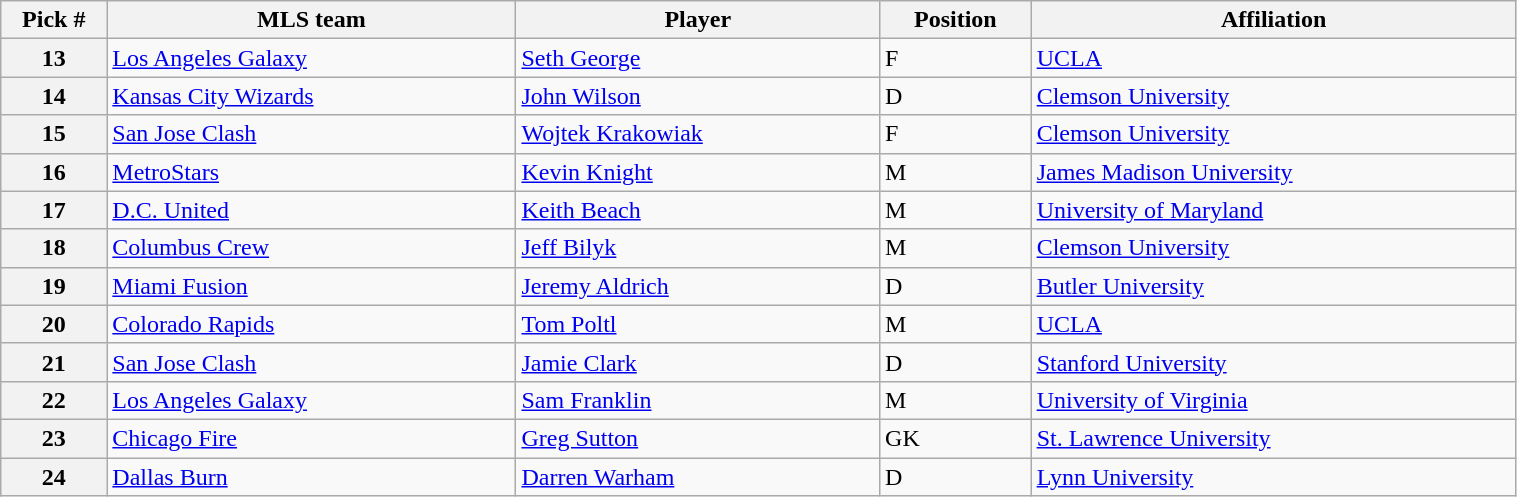<table class="wikitable sortable" style="width:80%">
<tr>
<th width=7%>Pick #</th>
<th width=27%>MLS team</th>
<th width=24%>Player</th>
<th width=10%>Position</th>
<th width=33%>Affiliation</th>
</tr>
<tr>
<th>13</th>
<td><a href='#'>Los Angeles Galaxy</a></td>
<td><a href='#'>Seth George</a></td>
<td>F</td>
<td><a href='#'>UCLA</a></td>
</tr>
<tr>
<th>14</th>
<td><a href='#'>Kansas City Wizards</a></td>
<td><a href='#'>John Wilson</a></td>
<td>D</td>
<td><a href='#'>Clemson University</a></td>
</tr>
<tr>
<th>15</th>
<td><a href='#'>San Jose Clash</a></td>
<td><a href='#'>Wojtek Krakowiak</a></td>
<td>F</td>
<td><a href='#'>Clemson University</a></td>
</tr>
<tr>
<th>16</th>
<td><a href='#'>MetroStars</a></td>
<td><a href='#'>Kevin Knight</a></td>
<td>M</td>
<td><a href='#'>James Madison University</a></td>
</tr>
<tr>
<th>17</th>
<td><a href='#'>D.C. United</a></td>
<td><a href='#'>Keith Beach</a></td>
<td>M</td>
<td><a href='#'>University of Maryland</a></td>
</tr>
<tr>
<th>18</th>
<td><a href='#'>Columbus Crew</a></td>
<td><a href='#'>Jeff Bilyk</a></td>
<td>M</td>
<td><a href='#'>Clemson University</a></td>
</tr>
<tr>
<th>19</th>
<td><a href='#'>Miami Fusion</a></td>
<td><a href='#'>Jeremy Aldrich</a></td>
<td>D</td>
<td><a href='#'>Butler University</a></td>
</tr>
<tr>
<th>20</th>
<td><a href='#'>Colorado Rapids</a></td>
<td><a href='#'>Tom Poltl</a></td>
<td>M</td>
<td><a href='#'>UCLA</a></td>
</tr>
<tr>
<th>21</th>
<td><a href='#'>San Jose Clash</a> </td>
<td><a href='#'>Jamie Clark</a></td>
<td>D</td>
<td><a href='#'>Stanford University</a></td>
</tr>
<tr>
<th>22</th>
<td><a href='#'>Los Angeles Galaxy</a></td>
<td><a href='#'>Sam Franklin</a></td>
<td>M</td>
<td><a href='#'>University of Virginia</a></td>
</tr>
<tr>
<th>23</th>
<td><a href='#'>Chicago Fire</a></td>
<td><a href='#'>Greg Sutton</a></td>
<td>GK</td>
<td><a href='#'>St. Lawrence University</a></td>
</tr>
<tr>
<th>24</th>
<td><a href='#'>Dallas Burn</a></td>
<td><a href='#'>Darren Warham</a></td>
<td>D</td>
<td><a href='#'>Lynn University</a></td>
</tr>
</table>
